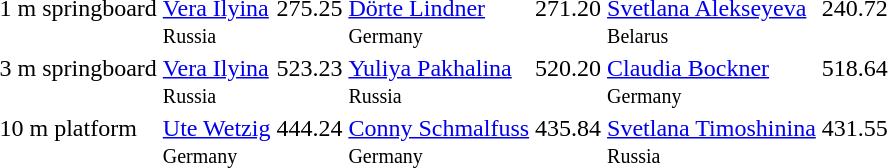<table>
<tr valign=top>
<td>1 m springboard</td>
<td> <a href='#'>Vera Ilyina</a><br><small>Russia</small></td>
<td>275.25</td>
<td> <a href='#'>Dörte Lindner</a><br><small>Germany</small></td>
<td>271.20</td>
<td> <a href='#'>Svetlana Alekseyeva</a><br><small>Belarus</small></td>
<td>240.72</td>
</tr>
<tr valign=top>
<td>3 m springboard</td>
<td> <a href='#'>Vera Ilyina</a><br><small>Russia</small></td>
<td>523.23</td>
<td> <a href='#'>Yuliya Pakhalina</a><br><small>Russia</small></td>
<td>520.20</td>
<td> <a href='#'>Claudia Bockner</a><br><small>Germany</small></td>
<td>518.64</td>
</tr>
<tr valign=top>
<td>10 m platform</td>
<td> <a href='#'>Ute Wetzig</a><br><small>Germany</small></td>
<td>444.24</td>
<td> <a href='#'>Conny Schmalfuss</a><br><small>Germany</small></td>
<td>435.84</td>
<td> <a href='#'>Svetlana Timoshinina</a><br><small>Russia</small></td>
<td>431.55</td>
</tr>
</table>
